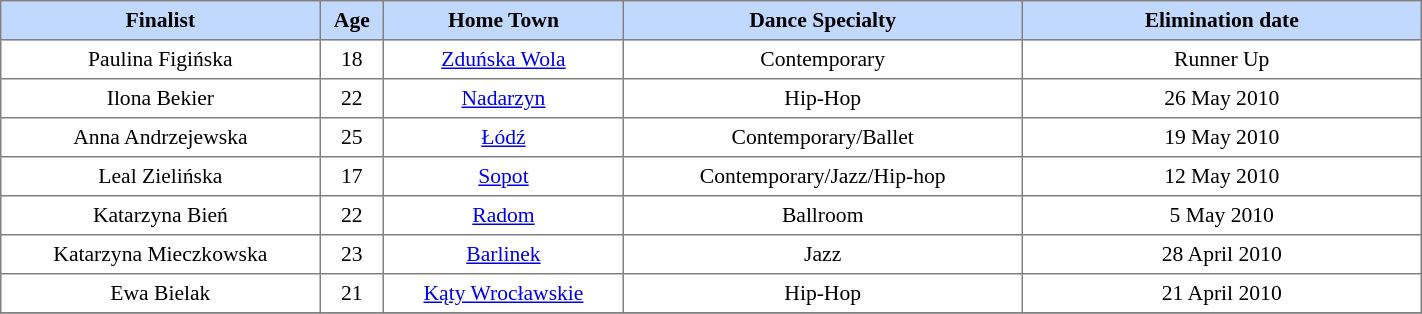<table border="1" cellpadding="4" cellspacing="0" style="text-align:center; font-size:90%; border-collapse:collapse;" width=75%>
<tr style="background:#C1D8FF;">
<th width=20%>Finalist</th>
<th width=4%; align=center>Age</th>
<th width=15%>Home Town</th>
<th width=25%>Dance Specialty</th>
<th width=25%>Elimination date</th>
</tr>
<tr>
<td>Paulina Figińska</td>
<td>18</td>
<td><a href='#'>Zduńska Wola</a></td>
<td>Contemporary</td>
<td>Runner Up</td>
</tr>
<tr>
<td>Ilona Bekier</td>
<td>22</td>
<td><a href='#'>Nadarzyn</a></td>
<td>Hip-Hop</td>
<td>26 May 2010</td>
</tr>
<tr>
<td>Anna Andrzejewska</td>
<td>25</td>
<td><a href='#'>Łódź</a></td>
<td>Contemporary/Ballet</td>
<td>19 May 2010</td>
</tr>
<tr>
<td>Leal Zielińska</td>
<td>17</td>
<td><a href='#'>Sopot</a></td>
<td>Contemporary/Jazz/Hip-hop</td>
<td>12 May 2010</td>
</tr>
<tr>
<td>Katarzyna Bień</td>
<td>22</td>
<td><a href='#'>Radom</a></td>
<td>Ballroom</td>
<td>5 May 2010</td>
</tr>
<tr>
<td>Katarzyna Mieczkowska</td>
<td>23</td>
<td><a href='#'>Barlinek</a></td>
<td>Jazz</td>
<td>28 April 2010</td>
</tr>
<tr>
<td>Ewa Bielak</td>
<td>21</td>
<td><a href='#'>Kąty Wrocławskie</a></td>
<td>Hip-Hop</td>
<td>21 April 2010</td>
</tr>
<tr>
</tr>
</table>
